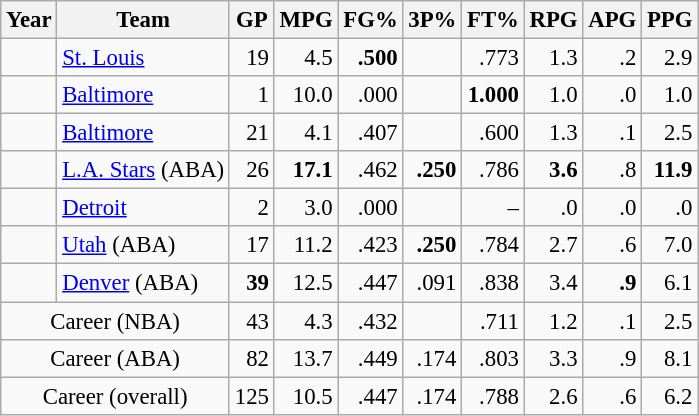<table class="wikitable sortable" style="font-size:95%; text-align:right;">
<tr>
<th>Year</th>
<th>Team</th>
<th>GP</th>
<th>MPG</th>
<th>FG%</th>
<th>3P%</th>
<th>FT%</th>
<th>RPG</th>
<th>APG</th>
<th>PPG</th>
</tr>
<tr>
<td style="text-align:left;"></td>
<td style="text-align:left;"><a href='#'>St. Louis</a></td>
<td>19</td>
<td>4.5</td>
<td><strong>.500</strong></td>
<td></td>
<td>.773</td>
<td>1.3</td>
<td>.2</td>
<td>2.9</td>
</tr>
<tr>
<td style="text-align:left;"></td>
<td style="text-align:left;"><a href='#'>Baltimore</a></td>
<td>1</td>
<td>10.0</td>
<td>.000</td>
<td></td>
<td><strong>1.000</strong></td>
<td>1.0</td>
<td>.0</td>
<td>1.0</td>
</tr>
<tr>
<td style="text-align:left;"></td>
<td style="text-align:left;"><a href='#'>Baltimore</a></td>
<td>21</td>
<td>4.1</td>
<td>.407</td>
<td></td>
<td>.600</td>
<td>1.3</td>
<td>.1</td>
<td>2.5</td>
</tr>
<tr>
<td style="text-align:left;"></td>
<td style="text-align:left;"><a href='#'>L.A. Stars</a> (ABA)</td>
<td>26</td>
<td><strong>17.1</strong></td>
<td>.462</td>
<td><strong>.250</strong></td>
<td>.786</td>
<td><strong>3.6</strong></td>
<td>.8</td>
<td><strong>11.9</strong></td>
</tr>
<tr>
<td style="text-align:left;"></td>
<td style="text-align:left;"><a href='#'>Detroit</a></td>
<td>2</td>
<td>3.0</td>
<td>.000</td>
<td></td>
<td>–</td>
<td>.0</td>
<td>.0</td>
<td>.0</td>
</tr>
<tr>
<td style="text-align:left;"></td>
<td style="text-align:left;"><a href='#'>Utah</a> (ABA)</td>
<td>17</td>
<td>11.2</td>
<td>.423</td>
<td><strong>.250</strong></td>
<td>.784</td>
<td>2.7</td>
<td>.6</td>
<td>7.0</td>
</tr>
<tr>
<td style="text-align:left;"></td>
<td style="text-align:left;"><a href='#'>Denver</a> (ABA)</td>
<td><strong>39</strong></td>
<td>12.5</td>
<td>.447</td>
<td>.091</td>
<td>.838</td>
<td>3.4</td>
<td><strong>.9</strong></td>
<td>6.1</td>
</tr>
<tr class="sortbottom">
<td colspan="2" style="text-align:center;">Career (NBA)</td>
<td>43</td>
<td>4.3</td>
<td>.432</td>
<td></td>
<td>.711</td>
<td>1.2</td>
<td>.1</td>
<td>2.5</td>
</tr>
<tr class="sortbottom">
<td colspan="2" style="text-align:center;">Career (ABA)</td>
<td>82</td>
<td>13.7</td>
<td>.449</td>
<td>.174</td>
<td>.803</td>
<td>3.3</td>
<td>.9</td>
<td>8.1</td>
</tr>
<tr class="sortbottom">
<td colspan="2" style="text-align:center;">Career (overall)</td>
<td>125</td>
<td>10.5</td>
<td>.447</td>
<td>.174</td>
<td>.788</td>
<td>2.6</td>
<td>.6</td>
<td>6.2</td>
</tr>
</table>
